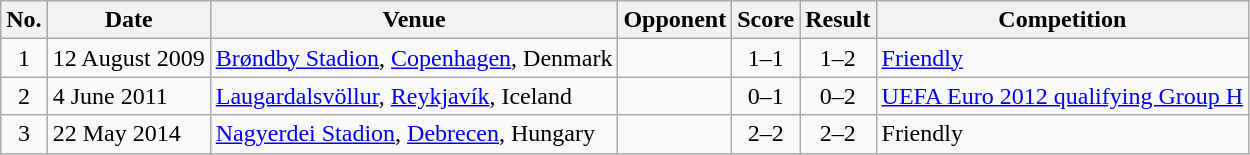<table class="wikitable sortable">
<tr>
<th scope="col">No.</th>
<th scope="col">Date</th>
<th scope="col">Venue</th>
<th scope="col">Opponent</th>
<th scope="col">Score</th>
<th scope="col">Result</th>
<th scope="col">Competition</th>
</tr>
<tr>
<td align="center">1</td>
<td>12 August 2009</td>
<td><a href='#'>Brøndby Stadion</a>, <a href='#'>Copenhagen</a>, Denmark</td>
<td></td>
<td align="center">1–1</td>
<td align="center">1–2</td>
<td><a href='#'>Friendly</a></td>
</tr>
<tr>
<td align="center">2</td>
<td>4 June 2011</td>
<td><a href='#'>Laugardalsvöllur</a>, <a href='#'>Reykjavík</a>, Iceland</td>
<td></td>
<td align="center">0–1</td>
<td align="center">0–2</td>
<td><a href='#'>UEFA Euro 2012 qualifying Group H</a></td>
</tr>
<tr>
<td align="center">3</td>
<td>22 May 2014</td>
<td><a href='#'>Nagyerdei Stadion</a>, <a href='#'>Debrecen</a>, Hungary</td>
<td></td>
<td align="center">2–2</td>
<td align="center">2–2</td>
<td>Friendly</td>
</tr>
</table>
